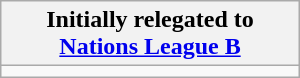<table class="wikitable" style="width:200px">
<tr>
<th>Initially relegated to<br><a href='#'>Nations League B</a></th>
</tr>
<tr>
<td></td>
</tr>
</table>
